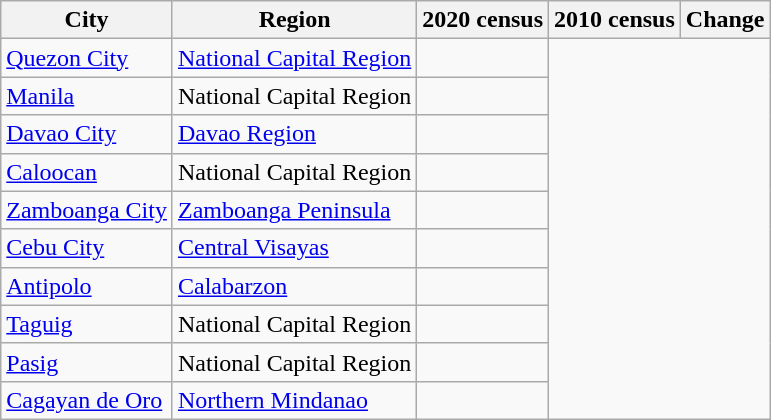<table class="sortable wikitable sticky-header static-row-numbers sort-under col1left col2left col6left" >
<tr>
<th>City</th>
<th>Region</th>
<th>2020 census</th>
<th>2010 census</th>
<th>Change</th>
</tr>
<tr>
<td><a href='#'>Quezon City</a></td>
<td><a href='#'>National Capital Region</a></td>
<td></td>
</tr>
<tr>
<td><a href='#'>Manila</a></td>
<td>National Capital Region</td>
<td></td>
</tr>
<tr>
<td><a href='#'>Davao City</a></td>
<td><a href='#'>Davao Region</a></td>
<td></td>
</tr>
<tr>
<td><a href='#'>Caloocan</a></td>
<td>National Capital Region</td>
<td></td>
</tr>
<tr>
<td><a href='#'>Zamboanga City</a></td>
<td><a href='#'>Zamboanga Peninsula</a></td>
<td></td>
</tr>
<tr>
<td><a href='#'>Cebu City</a></td>
<td><a href='#'>Central Visayas</a></td>
<td></td>
</tr>
<tr>
<td><a href='#'>Antipolo</a></td>
<td><a href='#'>Calabarzon</a></td>
<td></td>
</tr>
<tr>
<td><a href='#'>Taguig</a></td>
<td>National Capital Region</td>
<td></td>
</tr>
<tr>
<td><a href='#'>Pasig</a></td>
<td>National Capital Region</td>
<td></td>
</tr>
<tr>
<td><a href='#'>Cagayan de Oro</a></td>
<td><a href='#'>Northern Mindanao</a></td>
<td></td>
</tr>
</table>
